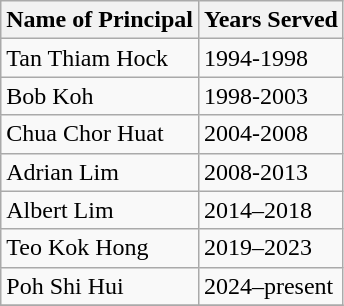<table class="wikitable">
<tr>
<th>Name of Principal</th>
<th>Years Served</th>
</tr>
<tr>
<td>Tan Thiam Hock</td>
<td>1994-1998</td>
</tr>
<tr>
<td>Bob Koh</td>
<td>1998-2003</td>
</tr>
<tr>
<td>Chua Chor Huat</td>
<td>2004-2008</td>
</tr>
<tr>
<td>Adrian Lim</td>
<td>2008-2013</td>
</tr>
<tr>
<td>Albert Lim</td>
<td>2014–2018</td>
</tr>
<tr>
<td>Teo Kok Hong</td>
<td>2019–2023</td>
</tr>
<tr>
<td>Poh Shi Hui</td>
<td>2024–present</td>
</tr>
<tr>
</tr>
</table>
